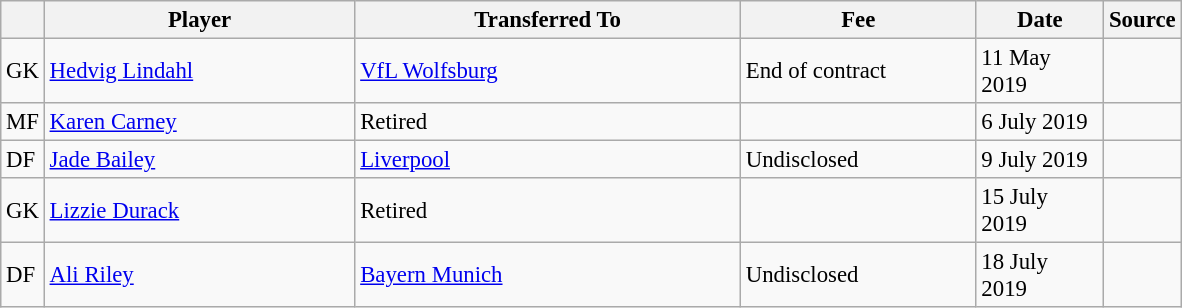<table class="wikitable plainrowheaders sortable" style="font-size:95%">
<tr>
<th></th>
<th scope="col" style="width:200px;">Player</th>
<th scope="col" style="width:250px;">Transferred To</th>
<th scope="col" style="width:150px;">Fee</th>
<th scope="col" style="width:78px;">Date</th>
<th>Source</th>
</tr>
<tr>
<td>GK</td>
<td> <a href='#'>Hedvig Lindahl</a></td>
<td> <a href='#'>VfL Wolfsburg</a></td>
<td>End of contract</td>
<td>11 May 2019</td>
<td></td>
</tr>
<tr>
<td>MF</td>
<td> <a href='#'>Karen Carney</a></td>
<td>Retired</td>
<td></td>
<td>6 July 2019</td>
<td></td>
</tr>
<tr>
<td>DF</td>
<td> <a href='#'>Jade Bailey</a></td>
<td> <a href='#'>Liverpool</a></td>
<td>Undisclosed</td>
<td>9 July 2019</td>
<td></td>
</tr>
<tr>
<td>GK</td>
<td> <a href='#'>Lizzie Durack</a></td>
<td>Retired</td>
<td></td>
<td>15 July 2019</td>
<td></td>
</tr>
<tr>
<td>DF</td>
<td> <a href='#'>Ali Riley</a></td>
<td> <a href='#'>Bayern Munich</a></td>
<td>Undisclosed</td>
<td>18 July 2019</td>
<td></td>
</tr>
</table>
